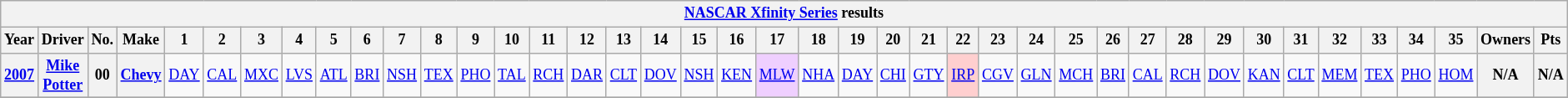<table class="wikitable" style="text-align:center; font-size:75%">
<tr>
<th colspan=45><a href='#'>NASCAR Xfinity Series</a> results</th>
</tr>
<tr>
<th>Year</th>
<th>Driver</th>
<th>No.</th>
<th>Make</th>
<th>1</th>
<th>2</th>
<th>3</th>
<th>4</th>
<th>5</th>
<th>6</th>
<th>7</th>
<th>8</th>
<th>9</th>
<th>10</th>
<th>11</th>
<th>12</th>
<th>13</th>
<th>14</th>
<th>15</th>
<th>16</th>
<th>17</th>
<th>18</th>
<th>19</th>
<th>20</th>
<th>21</th>
<th>22</th>
<th>23</th>
<th>24</th>
<th>25</th>
<th>26</th>
<th>27</th>
<th>28</th>
<th>29</th>
<th>30</th>
<th>31</th>
<th>32</th>
<th>33</th>
<th>34</th>
<th>35</th>
<th>Owners</th>
<th>Pts</th>
</tr>
<tr>
<th><a href='#'>2007</a></th>
<th><a href='#'>Mike Potter</a></th>
<th>00</th>
<th><a href='#'>Chevy</a></th>
<td><a href='#'>DAY</a></td>
<td><a href='#'>CAL</a></td>
<td><a href='#'>MXC</a></td>
<td><a href='#'>LVS</a></td>
<td><a href='#'>ATL</a></td>
<td><a href='#'>BRI</a></td>
<td><a href='#'>NSH</a></td>
<td><a href='#'>TEX</a></td>
<td><a href='#'>PHO</a></td>
<td><a href='#'>TAL</a></td>
<td><a href='#'>RCH</a></td>
<td><a href='#'>DAR</a></td>
<td><a href='#'>CLT</a></td>
<td><a href='#'>DOV</a></td>
<td><a href='#'>NSH</a></td>
<td><a href='#'>KEN</a></td>
<td style="background:#EFCFFF;"><a href='#'>MLW</a><br></td>
<td><a href='#'>NHA</a></td>
<td><a href='#'>DAY</a></td>
<td><a href='#'>CHI</a></td>
<td><a href='#'>GTY</a></td>
<td style="background:#FFCFCF;"><a href='#'>IRP</a><br></td>
<td><a href='#'>CGV</a></td>
<td><a href='#'>GLN</a></td>
<td><a href='#'>MCH</a></td>
<td><a href='#'>BRI</a></td>
<td><a href='#'>CAL</a></td>
<td><a href='#'>RCH</a></td>
<td><a href='#'>DOV</a></td>
<td><a href='#'>KAN</a></td>
<td><a href='#'>CLT</a></td>
<td><a href='#'>MEM</a></td>
<td><a href='#'>TEX</a></td>
<td><a href='#'>PHO</a></td>
<td><a href='#'>HOM</a></td>
<th>N/A</th>
<th>N/A</th>
</tr>
<tr>
</tr>
</table>
